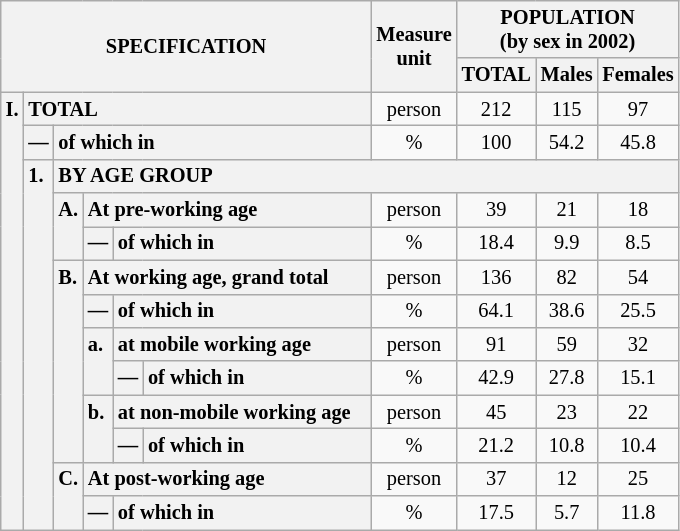<table class="wikitable" style="font-size:85%; text-align:center">
<tr>
<th rowspan="2" colspan="6">SPECIFICATION</th>
<th rowspan="2">Measure<br> unit</th>
<th colspan="3" rowspan="1">POPULATION<br> (by sex in 2002)</th>
</tr>
<tr>
<th>TOTAL</th>
<th>Males</th>
<th>Females</th>
</tr>
<tr>
<th style="text-align:left" valign="top" rowspan="13">I.</th>
<th style="text-align:left" colspan="5">TOTAL</th>
<td>person</td>
<td>212</td>
<td>115</td>
<td>97</td>
</tr>
<tr>
<th style="text-align:left" valign="top">—</th>
<th style="text-align:left" colspan="4">of which in</th>
<td>%</td>
<td>100</td>
<td>54.2</td>
<td>45.8</td>
</tr>
<tr>
<th style="text-align:left" valign="top" rowspan="11">1.</th>
<th style="text-align:left" colspan="19">BY AGE GROUP</th>
</tr>
<tr>
<th style="text-align:left" valign="top" rowspan="2">A.</th>
<th style="text-align:left" colspan="3">At pre-working age</th>
<td>person</td>
<td>39</td>
<td>21</td>
<td>18</td>
</tr>
<tr>
<th style="text-align:left" valign="top">—</th>
<th style="text-align:left" valign="top" colspan="2">of which in</th>
<td>%</td>
<td>18.4</td>
<td>9.9</td>
<td>8.5</td>
</tr>
<tr>
<th style="text-align:left" valign="top" rowspan="6">B.</th>
<th style="text-align:left" colspan="3">At working age, grand total</th>
<td>person</td>
<td>136</td>
<td>82</td>
<td>54</td>
</tr>
<tr>
<th style="text-align:left" valign="top">—</th>
<th style="text-align:left" valign="top" colspan="2">of which in</th>
<td>%</td>
<td>64.1</td>
<td>38.6</td>
<td>25.5</td>
</tr>
<tr>
<th style="text-align:left" valign="top" rowspan="2">a.</th>
<th style="text-align:left" colspan="2">at mobile working age</th>
<td>person</td>
<td>91</td>
<td>59</td>
<td>32</td>
</tr>
<tr>
<th style="text-align:left" valign="top">—</th>
<th style="text-align:left" valign="top" colspan="1">of which in                        </th>
<td>%</td>
<td>42.9</td>
<td>27.8</td>
<td>15.1</td>
</tr>
<tr>
<th style="text-align:left" valign="top" rowspan="2">b.</th>
<th style="text-align:left" colspan="2">at non-mobile working age</th>
<td>person</td>
<td>45</td>
<td>23</td>
<td>22</td>
</tr>
<tr>
<th style="text-align:left" valign="top">—</th>
<th style="text-align:left" valign="top" colspan="1">of which in                        </th>
<td>%</td>
<td>21.2</td>
<td>10.8</td>
<td>10.4</td>
</tr>
<tr>
<th style="text-align:left" valign="top" rowspan="2">C.</th>
<th style="text-align:left" colspan="3">At post-working age</th>
<td>person</td>
<td>37</td>
<td>12</td>
<td>25</td>
</tr>
<tr>
<th style="text-align:left" valign="top">—</th>
<th style="text-align:left" valign="top" colspan="2">of which in</th>
<td>%</td>
<td>17.5</td>
<td>5.7</td>
<td>11.8</td>
</tr>
</table>
